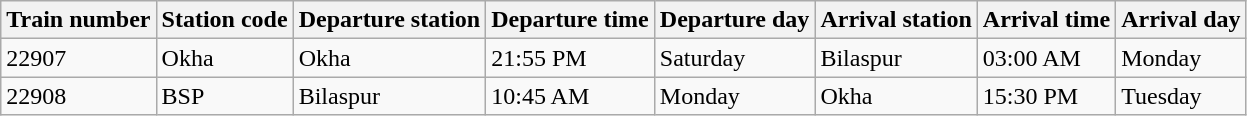<table class="wikitable">
<tr>
<th>Train number</th>
<th>Station code</th>
<th>Departure station</th>
<th>Departure time</th>
<th>Departure day</th>
<th>Arrival station</th>
<th>Arrival time</th>
<th>Arrival day</th>
</tr>
<tr>
<td>22907</td>
<td>Okha</td>
<td>Okha</td>
<td>21:55 PM</td>
<td>Saturday</td>
<td>Bilaspur</td>
<td>03:00 AM</td>
<td>Monday</td>
</tr>
<tr>
<td>22908</td>
<td>BSP</td>
<td>Bilaspur</td>
<td>10:45 AM</td>
<td>Monday</td>
<td>Okha</td>
<td>15:30 PM</td>
<td>Tuesday</td>
</tr>
</table>
